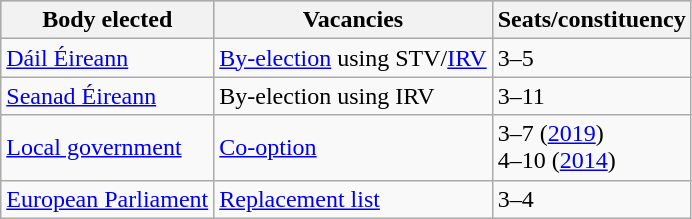<table class="wikitable">
<tr style="background:#ccc;">
<th>Body elected</th>
<th>Vacancies</th>
<th>Seats/constituency</th>
</tr>
<tr>
<td><a href='#'>Dáil Éireann</a></td>
<td><a href='#'>By-election</a> using STV/<a href='#'>IRV</a></td>
<td>3–5</td>
</tr>
<tr>
<td><a href='#'>Seanad Éireann</a></td>
<td>By-election using IRV</td>
<td>3–11</td>
</tr>
<tr>
<td><a href='#'>Local government</a></td>
<td><a href='#'>Co-option</a></td>
<td>3–7 (<a href='#'>2019</a>)<br>4–10 (<a href='#'>2014</a>)</td>
</tr>
<tr>
<td><a href='#'>European Parliament</a></td>
<td><a href='#'>Replacement list</a></td>
<td>3–4</td>
</tr>
</table>
